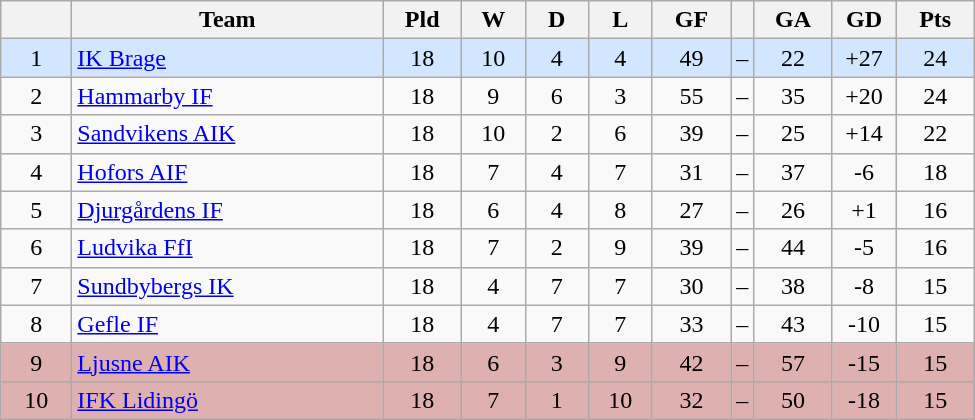<table class="wikitable" style="text-align: center;">
<tr>
<th style="width: 40px;"></th>
<th style="width: 200px;">Team</th>
<th style="width: 45px;">Pld</th>
<th style="width: 35px;">W</th>
<th style="width: 35px;">D</th>
<th style="width: 35px;">L</th>
<th style="width: 45px;">GF</th>
<th></th>
<th style="width: 45px;">GA</th>
<th style="width: 35px;">GD</th>
<th style="width: 45px;">Pts</th>
</tr>
<tr style="background: #d2e6ff">
<td>1</td>
<td style="text-align: left;"><a href='#'>IK Brage</a></td>
<td>18</td>
<td>10</td>
<td>4</td>
<td>4</td>
<td>49</td>
<td>–</td>
<td>22</td>
<td>+27</td>
<td>24</td>
</tr>
<tr>
<td>2</td>
<td style="text-align: left;"><a href='#'>Hammarby IF</a></td>
<td>18</td>
<td>9</td>
<td>6</td>
<td>3</td>
<td>55</td>
<td>–</td>
<td>35</td>
<td>+20</td>
<td>24</td>
</tr>
<tr>
<td>3</td>
<td style="text-align: left;"><a href='#'>Sandvikens AIK</a></td>
<td>18</td>
<td>10</td>
<td>2</td>
<td>6</td>
<td>39</td>
<td>–</td>
<td>25</td>
<td>+14</td>
<td>22</td>
</tr>
<tr>
<td>4</td>
<td style="text-align: left;"><a href='#'>Hofors AIF</a></td>
<td>18</td>
<td>7</td>
<td>4</td>
<td>7</td>
<td>31</td>
<td>–</td>
<td>37</td>
<td>-6</td>
<td>18</td>
</tr>
<tr>
<td>5</td>
<td style="text-align: left;"><a href='#'>Djurgårdens IF</a></td>
<td>18</td>
<td>6</td>
<td>4</td>
<td>8</td>
<td>27</td>
<td>–</td>
<td>26</td>
<td>+1</td>
<td>16</td>
</tr>
<tr>
<td>6</td>
<td style="text-align: left;"><a href='#'>Ludvika FfI</a></td>
<td>18</td>
<td>7</td>
<td>2</td>
<td>9</td>
<td>39</td>
<td>–</td>
<td>44</td>
<td>-5</td>
<td>16</td>
</tr>
<tr>
<td>7</td>
<td style="text-align: left;"><a href='#'>Sundbybergs IK</a></td>
<td>18</td>
<td>4</td>
<td>7</td>
<td>7</td>
<td>30</td>
<td>–</td>
<td>38</td>
<td>-8</td>
<td>15</td>
</tr>
<tr>
<td>8</td>
<td style="text-align: left;"><a href='#'>Gefle IF</a></td>
<td>18</td>
<td>4</td>
<td>7</td>
<td>7</td>
<td>33</td>
<td>–</td>
<td>43</td>
<td>-10</td>
<td>15</td>
</tr>
<tr style="background: #deb0b0">
<td>9</td>
<td style="text-align: left;"><a href='#'>Ljusne AIK</a></td>
<td>18</td>
<td>6</td>
<td>3</td>
<td>9</td>
<td>42</td>
<td>–</td>
<td>57</td>
<td>-15</td>
<td>15</td>
</tr>
<tr style="background: #deb0b0">
<td>10</td>
<td style="text-align: left;"><a href='#'>IFK Lidingö</a></td>
<td>18</td>
<td>7</td>
<td>1</td>
<td>10</td>
<td>32</td>
<td>–</td>
<td>50</td>
<td>-18</td>
<td>15</td>
</tr>
</table>
